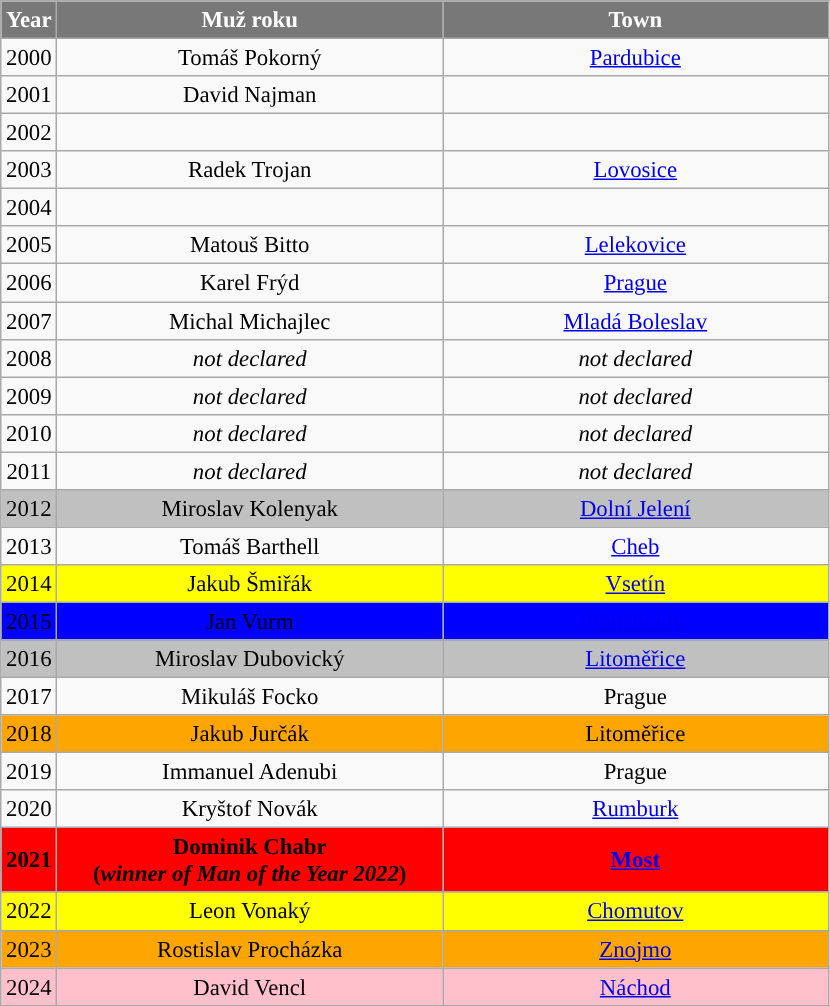<table class="wikitable sortable" style="font-size: 95%; text-align:center">
<tr>
<th width="30" style="background-color:#787878;color:#FFFFFF;">Year</th>
<th width="250" style="background-color:#787878;color:#FFFFFF;">Muž roku</th>
<th width="250" style="background-color:#787878;color:#FFFFFF;">Town</th>
</tr>
<tr>
<td>2000</td>
<td>Tomáš Pokorný</td>
<td><a href='#'>Pardubice</a></td>
</tr>
<tr>
<td>2001</td>
<td>David Najman</td>
<td></td>
</tr>
<tr>
<td>2002</td>
<td></td>
<td></td>
</tr>
<tr>
<td>2003</td>
<td>Radek Trojan</td>
<td><a href='#'>Lovosice</a></td>
</tr>
<tr>
<td>2004</td>
<td></td>
<td></td>
</tr>
<tr>
<td>2005</td>
<td>Matouš Bitto</td>
<td><a href='#'>Lelekovice</a></td>
</tr>
<tr>
<td>2006</td>
<td>Karel Frýd</td>
<td><a href='#'>Prague</a></td>
</tr>
<tr>
<td>2007</td>
<td>Michal Michajlec</td>
<td><a href='#'>Mladá Boleslav</a></td>
</tr>
<tr>
<td>2008</td>
<td><em>not declared</em></td>
<td><em>not declared</em></td>
</tr>
<tr>
<td>2009</td>
<td><em>not declared</em></td>
<td><em>not declared</em></td>
</tr>
<tr>
<td>2010</td>
<td><em>not declared</em></td>
<td><em>not declared</em></td>
</tr>
<tr>
<td>2011</td>
<td><em>not declared</em></td>
<td><em>not declared</em></td>
</tr>
<tr style="background-color: silver">
<td>2012</td>
<td>Miroslav Kolenyak</td>
<td><a href='#'>Dolní Jelení</a></td>
</tr>
<tr>
<td>2013</td>
<td>Tomáš Barthell</td>
<td><a href='#'>Cheb</a></td>
</tr>
<tr style="background-color: yellow">
<td>2014</td>
<td>Jakub Šmiřák</td>
<td><a href='#'>Vsetín</a></td>
</tr>
<tr style="background-color: blue">
<td>2015</td>
<td>Jan Vurm</td>
<td><a href='#'>Poděbrady</a></td>
</tr>
<tr style="background-color: silver">
<td>2016</td>
<td>Miroslav Dubovický</td>
<td><a href='#'>Litoměřice</a></td>
</tr>
<tr>
<td>2017</td>
<td>Mikuláš Focko</td>
<td>Prague</td>
</tr>
<tr style="background-color: orange">
<td>2018</td>
<td>Jakub Jurčák</td>
<td>Litoměřice</td>
</tr>
<tr>
<td>2019</td>
<td>Immanuel Adenubi</td>
<td>Prague</td>
</tr>
<tr>
<td>2020</td>
<td>Kryštof Novák</td>
<td><a href='#'>Rumburk</a></td>
</tr>
<tr style="background-color: red; font-weight: bold">
<td>2021</td>
<td>Dominik Chabr<br>(<em>winner of Man of the Year 2022</em>)</td>
<td><a href='#'>Most</a></td>
</tr>
<tr style="background-color: yellow">
<td>2022</td>
<td>Leon Vonaký</td>
<td><a href='#'>Chomutov</a></td>
</tr>
<tr style="background-color: orange">
<td>2023</td>
<td>Rostislav Procházka</td>
<td><a href='#'>Znojmo</a></td>
</tr>
<tr style="background-color: pink">
<td>2024</td>
<td>David Vencl</td>
<td><a href='#'>Náchod</a></td>
</tr>
</table>
